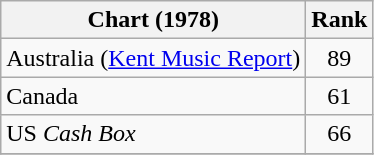<table class="wikitable sortable">
<tr>
<th>Chart (1978)</th>
<th style="text-align:center;">Rank</th>
</tr>
<tr>
<td>Australia (<a href='#'>Kent Music Report</a>)</td>
<td style="text-align:center;">89</td>
</tr>
<tr>
<td>Canada </td>
<td style="text-align:center;">61</td>
</tr>
<tr>
<td>US <em>Cash Box</em> </td>
<td style="text-align:center;">66</td>
</tr>
<tr>
</tr>
</table>
